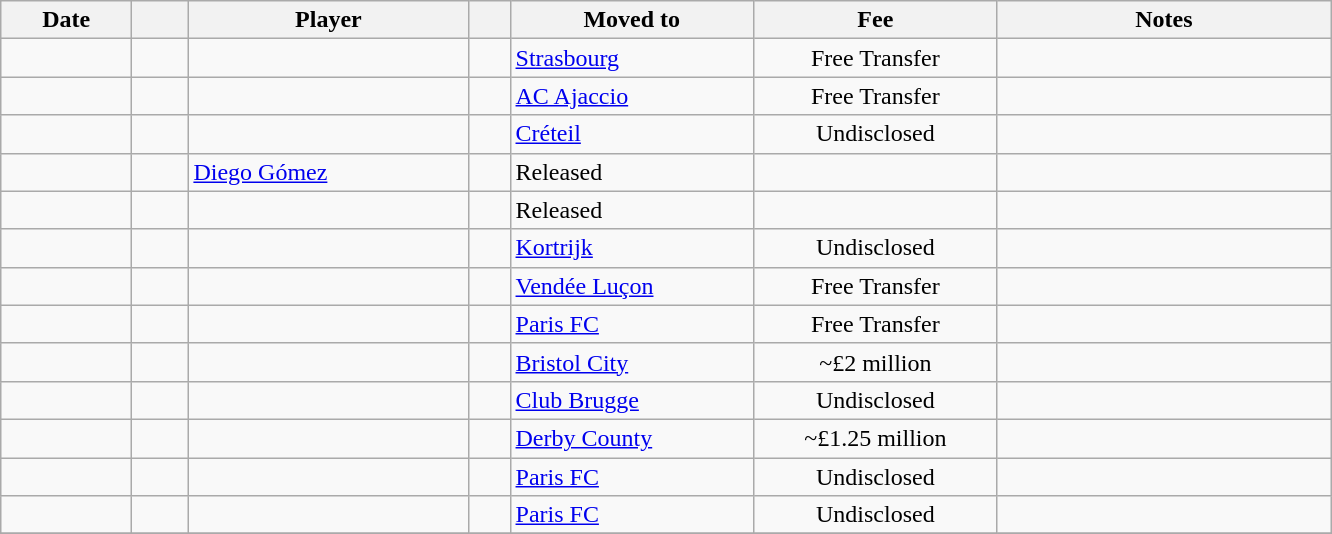<table class="wikitable sortable">
<tr>
<th style="width:80px;">Date</th>
<th style="width:30px;"></th>
<th style="width:180px;">Player</th>
<th style="width:20px;"></th>
<th style="width:155px;">Moved to</th>
<th style="width:155px;" class="unsortable">Fee</th>
<th style="width:215px;" class="unsortable">Notes</th>
</tr>
<tr>
<td></td>
<td align=center></td>
<td> </td>
<td></td>
<td> <a href='#'>Strasbourg</a></td>
<td align=center>Free Transfer</td>
<td align=center></td>
</tr>
<tr>
<td></td>
<td align=center></td>
<td> </td>
<td></td>
<td> <a href='#'>AC Ajaccio</a></td>
<td align=center>Free Transfer</td>
<td align=center></td>
</tr>
<tr>
<td></td>
<td align=center></td>
<td> </td>
<td></td>
<td> <a href='#'>Créteil</a></td>
<td align=center>Undisclosed</td>
<td align=center></td>
</tr>
<tr>
<td></td>
<td align=center></td>
<td> <a href='#'>Diego Gómez</a></td>
<td></td>
<td>Released</td>
<td align=center></td>
<td align=center></td>
</tr>
<tr>
<td></td>
<td align=center></td>
<td> </td>
<td></td>
<td>Released</td>
<td align=center></td>
<td align=center></td>
</tr>
<tr>
<td></td>
<td align=center></td>
<td> </td>
<td></td>
<td> <a href='#'>Kortrijk</a></td>
<td align=center>Undisclosed</td>
<td align=center></td>
</tr>
<tr>
<td></td>
<td align=center></td>
<td> </td>
<td></td>
<td> <a href='#'>Vendée Luçon</a></td>
<td align=center>Free Transfer</td>
<td align=center></td>
</tr>
<tr>
<td></td>
<td align=center></td>
<td> </td>
<td></td>
<td> <a href='#'>Paris FC</a></td>
<td align=center>Free Transfer</td>
<td align=center></td>
</tr>
<tr>
<td></td>
<td align=center></td>
<td> </td>
<td></td>
<td> <a href='#'>Bristol City</a></td>
<td align=center>~£2 million</td>
<td align=center></td>
</tr>
<tr>
<td></td>
<td align=center></td>
<td> </td>
<td></td>
<td> <a href='#'>Club Brugge</a></td>
<td align=center>Undisclosed</td>
<td align=center></td>
</tr>
<tr>
<td></td>
<td align=center></td>
<td> </td>
<td></td>
<td> <a href='#'>Derby County</a></td>
<td align=center>~£1.25 million</td>
<td align=center></td>
</tr>
<tr>
<td></td>
<td align=center></td>
<td> </td>
<td></td>
<td> <a href='#'>Paris FC</a></td>
<td align=center>Undisclosed</td>
<td align=center></td>
</tr>
<tr>
<td></td>
<td align=center></td>
<td> </td>
<td></td>
<td> <a href='#'>Paris FC</a></td>
<td align=center>Undisclosed</td>
<td align=center></td>
</tr>
<tr>
</tr>
</table>
